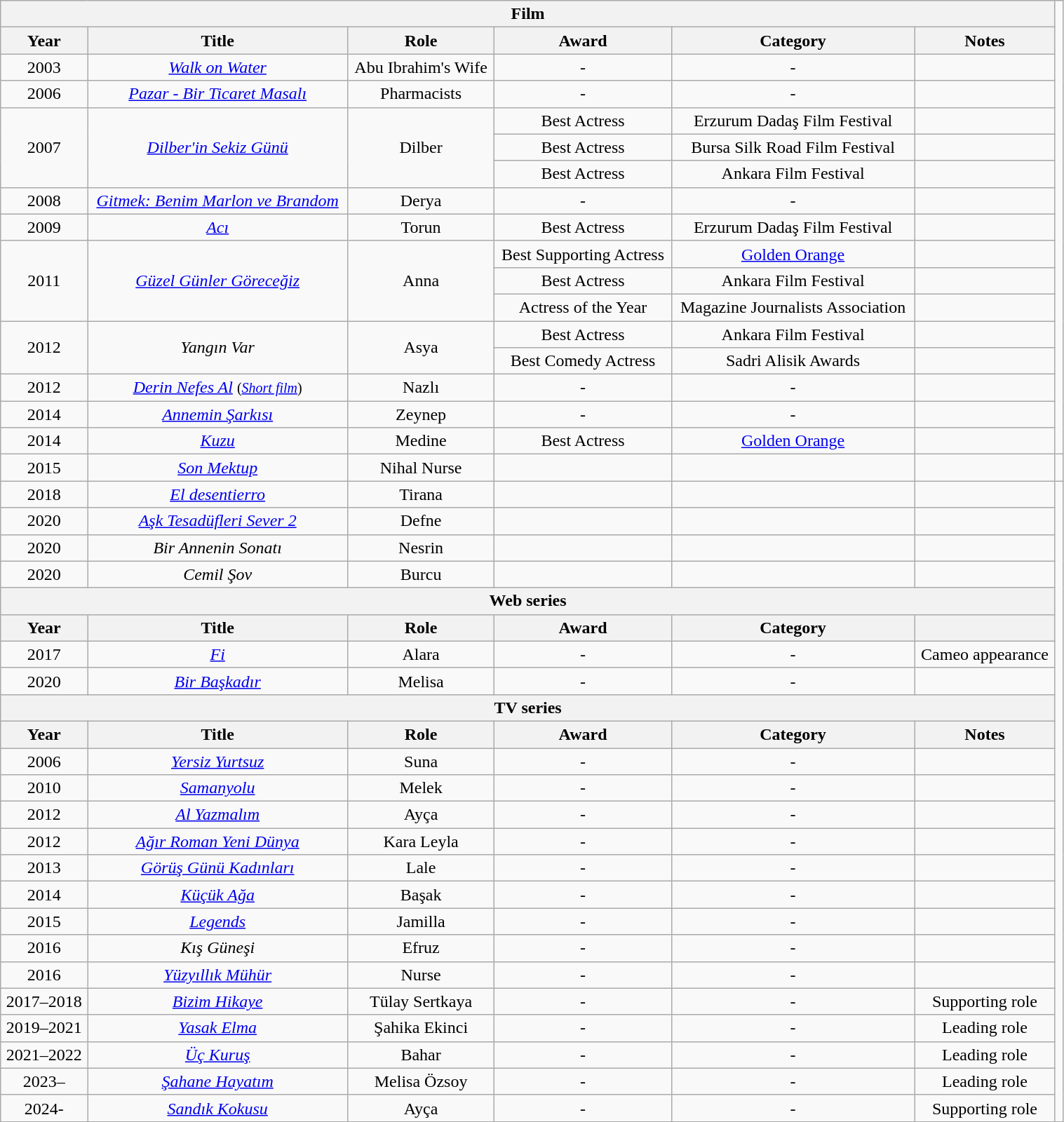<table style="text-align:center;width:80%;" class="wikitable sortable">
<tr>
<th colspan="6">Film</th>
</tr>
<tr>
<th>Year</th>
<th>Title</th>
<th>Role</th>
<th>Award</th>
<th>Category</th>
<th>Notes</th>
</tr>
<tr>
<td>2003</td>
<td><em><a href='#'>Walk on Water</a></em></td>
<td>Abu Ibrahim's Wife</td>
<td>-</td>
<td>-</td>
<td></td>
</tr>
<tr>
<td>2006</td>
<td><em><a href='#'>Pazar - Bir Ticaret Masalı</a></em></td>
<td>Pharmacists</td>
<td>-</td>
<td>-</td>
<td></td>
</tr>
<tr>
<td rowspan=3>2007</td>
<td rowspan=3><em><a href='#'>Dilber'in Sekiz Günü</a></em></td>
<td rowspan=3>Dilber</td>
<td>Best Actress</td>
<td>Erzurum Dadaş Film Festival</td>
<td></td>
</tr>
<tr>
<td>Best Actress</td>
<td>Bursa Silk Road Film Festival</td>
<td></td>
</tr>
<tr>
<td>Best Actress</td>
<td>Ankara Film Festival</td>
<td></td>
</tr>
<tr>
<td>2008</td>
<td><em><a href='#'>Gitmek: Benim Marlon ve Brandom</a></em></td>
<td>Derya</td>
<td>-</td>
<td>-</td>
<td></td>
</tr>
<tr>
<td>2009</td>
<td><em><a href='#'>Acı</a></em></td>
<td>Torun</td>
<td>Best Actress</td>
<td>Erzurum Dadaş Film Festival</td>
<td></td>
</tr>
<tr>
<td rowspan=3>2011</td>
<td rowspan=3><em><a href='#'>Güzel Günler Göreceğiz</a></em></td>
<td rowspan=3>Anna</td>
<td>Best Supporting Actress</td>
<td><a href='#'>Golden Orange</a></td>
<td></td>
</tr>
<tr>
<td>Best Actress</td>
<td>Ankara Film Festival</td>
<td></td>
</tr>
<tr>
<td>Actress of the Year</td>
<td>Magazine Journalists Association</td>
<td></td>
</tr>
<tr>
<td rowspan=2>2012</td>
<td rowspan=2><em>Yangın Var</em></td>
<td rowspan=2>Asya</td>
<td>Best Actress</td>
<td>Ankara Film Festival</td>
<td></td>
</tr>
<tr>
<td>Best Comedy Actress</td>
<td>Sadri Alisik Awards</td>
<td></td>
</tr>
<tr>
<td>2012</td>
<td><em><a href='#'>Derin Nefes Al</a></em> <small> (<em><a href='#'>Short film</a></em>) </small></td>
<td>Nazlı</td>
<td>-</td>
<td>-</td>
<td></td>
</tr>
<tr>
<td>2014</td>
<td><em><a href='#'>Annemin Şarkısı</a></em></td>
<td>Zeynep</td>
<td>-</td>
<td>-</td>
<td></td>
</tr>
<tr>
<td>2014</td>
<td><em><a href='#'>Kuzu</a></em></td>
<td>Medine</td>
<td>Best Actress</td>
<td><a href='#'>Golden Orange</a></td>
<td></td>
</tr>
<tr>
<td>2015</td>
<td><em><a href='#'>Son Mektup</a></em></td>
<td>Nihal Nurse</td>
<td></td>
<td></td>
<td></td>
<td></td>
</tr>
<tr>
<td>2018</td>
<td><em><a href='#'>El desentierro</a></em></td>
<td>Tirana</td>
<td></td>
<td></td>
<td></td>
</tr>
<tr>
<td>2020</td>
<td><em><a href='#'>Aşk Tesadüfleri Sever 2</a></em></td>
<td>Defne</td>
<td></td>
<td></td>
<td></td>
</tr>
<tr>
<td>2020</td>
<td><em>Bir Annenin Sonatı</em></td>
<td>Nesrin</td>
<td></td>
<td></td>
<td></td>
</tr>
<tr>
<td>2020</td>
<td><em>Cemil Şov</em></td>
<td>Burcu</td>
<td></td>
<td></td>
<td></td>
</tr>
<tr>
<th colspan=6>Web series</th>
</tr>
<tr>
<th>Year</th>
<th>Title</th>
<th>Role</th>
<th>Award</th>
<th>Category</th>
<th></th>
</tr>
<tr>
<td>2017</td>
<td><em><a href='#'>Fi</a></em></td>
<td>Alara</td>
<td>-</td>
<td>-</td>
<td>Cameo appearance</td>
</tr>
<tr>
<td>2020</td>
<td><em><a href='#'>Bir Başkadır</a></em></td>
<td>Melisa</td>
<td>-</td>
<td>-</td>
<td></td>
</tr>
<tr>
<th colspan=6>TV series</th>
</tr>
<tr>
<th>Year</th>
<th>Title</th>
<th>Role</th>
<th>Award</th>
<th>Category</th>
<th>Notes</th>
</tr>
<tr>
<td>2006</td>
<td><em><a href='#'>Yersiz Yurtsuz</a></em></td>
<td>Suna</td>
<td>-</td>
<td>-</td>
<td></td>
</tr>
<tr>
<td>2010</td>
<td><em><a href='#'>Samanyolu</a></em></td>
<td>Melek</td>
<td>-</td>
<td>-</td>
<td></td>
</tr>
<tr>
<td>2012</td>
<td><em><a href='#'>Al Yazmalım</a></em></td>
<td>Ayça</td>
<td>-</td>
<td>-</td>
<td></td>
</tr>
<tr>
<td>2012</td>
<td><em><a href='#'>Ağır Roman Yeni Dünya</a></em></td>
<td>Kara Leyla</td>
<td>-</td>
<td>-</td>
<td></td>
</tr>
<tr>
<td>2013</td>
<td><em><a href='#'>Görüş Günü Kadınları</a></em></td>
<td>Lale</td>
<td>-</td>
<td>-</td>
<td></td>
</tr>
<tr>
<td>2014</td>
<td><em><a href='#'>Küçük Ağa</a></em></td>
<td>Başak</td>
<td>-</td>
<td>-</td>
<td></td>
</tr>
<tr>
<td>2015</td>
<td><em><a href='#'>Legends</a></em></td>
<td>Jamilla</td>
<td>-</td>
<td>-</td>
<td></td>
</tr>
<tr>
<td>2016</td>
<td><em>Kış Güneşi</em></td>
<td>Efruz</td>
<td>-</td>
<td>-</td>
<td></td>
</tr>
<tr>
<td>2016</td>
<td><em><a href='#'>Yüzyıllık Mühür</a></em></td>
<td>Nurse</td>
<td>-</td>
<td>-</td>
<td></td>
</tr>
<tr>
<td>2017–2018</td>
<td><em><a href='#'>Bizim Hikaye</a></em></td>
<td>Tülay Sertkaya</td>
<td>-</td>
<td>-</td>
<td>Supporting role</td>
</tr>
<tr>
<td>2019–2021</td>
<td><em><a href='#'>Yasak Elma</a></em></td>
<td>Şahika Ekinci</td>
<td>-</td>
<td>-</td>
<td>Leading role</td>
</tr>
<tr>
<td>2021–2022</td>
<td><em><a href='#'>Üç Kuruş</a></em></td>
<td>Bahar</td>
<td>-</td>
<td>-</td>
<td>Leading role</td>
</tr>
<tr>
<td>2023–</td>
<td><em><a href='#'>Şahane Hayatım</a></em></td>
<td>Melisa Özsoy</td>
<td>-</td>
<td>-</td>
<td>Leading role</td>
</tr>
<tr>
<td>2024-</td>
<td><em><a href='#'>Sandık Kokusu</a></em></td>
<td>Ayça</td>
<td>-</td>
<td>-</td>
<td>Supporting role</td>
</tr>
<tr>
</tr>
</table>
